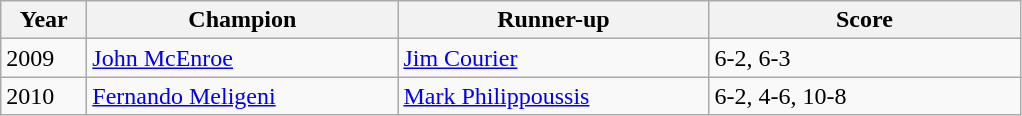<table class="wikitable">
<tr>
<th width=50>Year</th>
<th width=200>Champion</th>
<th width=200>Runner-up</th>
<th width=200>Score</th>
</tr>
<tr>
<td>2009</td>
<td><a href='#'>John McEnroe</a></td>
<td><a href='#'>Jim Courier</a></td>
<td>6-2, 6-3</td>
</tr>
<tr>
<td>2010</td>
<td><a href='#'>Fernando Meligeni</a></td>
<td><a href='#'>Mark Philippoussis</a></td>
<td>6-2, 4-6, 10-8</td>
</tr>
</table>
